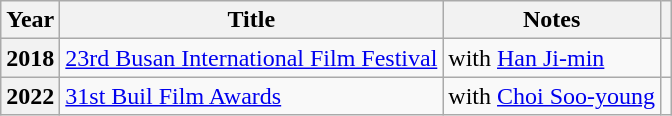<table class="wikitable  plainrowheaders">
<tr>
<th scope="col">Year</th>
<th scope="col">Title</th>
<th scope="col">Notes</th>
<th scope="col" class="unsortable"></th>
</tr>
<tr>
<th scope="row">2018</th>
<td><a href='#'>23rd Busan International Film Festival</a></td>
<td>with <a href='#'>Han Ji-min</a></td>
<td style="text-align:center"></td>
</tr>
<tr>
<th scope="row">2022</th>
<td><a href='#'>31st Buil Film Awards</a></td>
<td>with <a href='#'>Choi Soo-young</a></td>
<td style="text-align:center"></td>
</tr>
</table>
